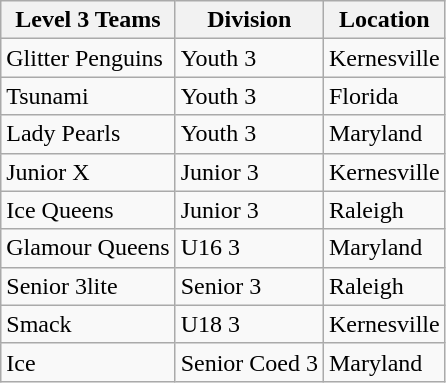<table class="wikitable">
<tr>
<th>Level 3 Teams</th>
<th>Division</th>
<th>Location</th>
</tr>
<tr>
<td>Glitter Penguins</td>
<td>Youth 3</td>
<td>Kernesville</td>
</tr>
<tr>
<td>Tsunami</td>
<td>Youth 3</td>
<td>Florida</td>
</tr>
<tr>
<td>Lady Pearls</td>
<td>Youth 3</td>
<td>Maryland</td>
</tr>
<tr>
<td>Junior X</td>
<td>Junior 3</td>
<td>Kernesville</td>
</tr>
<tr>
<td>Ice Queens</td>
<td>Junior 3</td>
<td>Raleigh</td>
</tr>
<tr>
<td>Glamour Queens</td>
<td>U16 3</td>
<td>Maryland</td>
</tr>
<tr>
<td>Senior 3lite</td>
<td>Senior 3</td>
<td>Raleigh</td>
</tr>
<tr>
<td>Smack</td>
<td>U18 3</td>
<td>Kernesville</td>
</tr>
<tr>
<td>Ice</td>
<td>Senior Coed 3</td>
<td>Maryland</td>
</tr>
</table>
